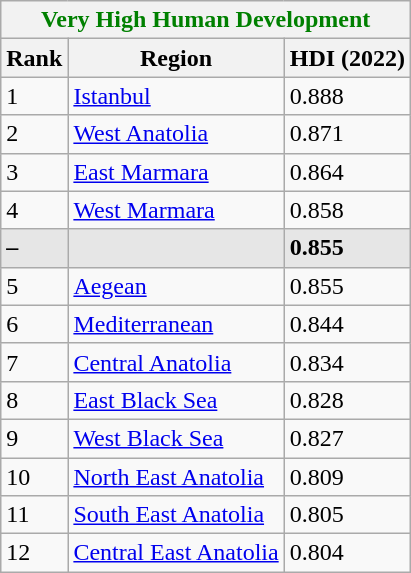<table class="wikitable sortable">
<tr>
<th style="color:green;" colspan="12">Very High Human Development</th>
</tr>
<tr>
<th>Rank</th>
<th>Region</th>
<th>HDI (2022)</th>
</tr>
<tr>
<td>1</td>
<td><a href='#'>Istanbul</a></td>
<td>0.888</td>
</tr>
<tr>
<td>2</td>
<td><a href='#'>West Anatolia</a></td>
<td>0.871</td>
</tr>
<tr>
<td>3</td>
<td><a href='#'>East Marmara</a></td>
<td>0.864</td>
</tr>
<tr>
<td>4</td>
<td><a href='#'>West Marmara</a></td>
<td>0.858</td>
</tr>
<tr style="background:#e6e6e6">
<td><strong>–</strong></td>
<td><strong></strong></td>
<td><strong>0.855</strong></td>
</tr>
<tr>
<td>5</td>
<td><a href='#'>Aegean</a></td>
<td>0.855</td>
</tr>
<tr>
<td>6</td>
<td><a href='#'>Mediterranean</a></td>
<td>0.844</td>
</tr>
<tr>
<td>7</td>
<td><a href='#'>Central Anatolia</a></td>
<td>0.834</td>
</tr>
<tr>
<td>8</td>
<td><a href='#'>East Black Sea</a></td>
<td>0.828</td>
</tr>
<tr>
<td>9</td>
<td><a href='#'>West Black Sea</a></td>
<td>0.827</td>
</tr>
<tr>
<td>10</td>
<td><a href='#'>North East Anatolia</a></td>
<td>0.809</td>
</tr>
<tr>
<td>11</td>
<td><a href='#'>South East Anatolia</a></td>
<td>0.805</td>
</tr>
<tr>
<td>12</td>
<td><a href='#'>Central East Anatolia</a></td>
<td>0.804</td>
</tr>
</table>
